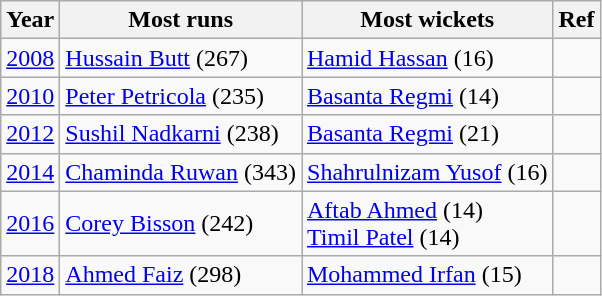<table class="wikitable">
<tr>
<th>Year</th>
<th>Most runs</th>
<th>Most wickets</th>
<th>Ref</th>
</tr>
<tr>
<td><a href='#'>2008</a></td>
<td> <a href='#'>Hussain Butt</a> (267)</td>
<td> <a href='#'>Hamid Hassan</a> (16)</td>
<td></td>
</tr>
<tr>
<td><a href='#'>2010</a></td>
<td> <a href='#'>Peter Petricola</a> (235)</td>
<td> <a href='#'>Basanta Regmi</a> (14)</td>
<td></td>
</tr>
<tr>
<td><a href='#'>2012</a></td>
<td> <a href='#'>Sushil Nadkarni</a> (238)</td>
<td> <a href='#'>Basanta Regmi</a> (21)</td>
<td></td>
</tr>
<tr>
<td><a href='#'>2014</a></td>
<td> <a href='#'>Chaminda Ruwan</a> (343)</td>
<td> <a href='#'>Shahrulnizam Yusof</a> (16)</td>
<td></td>
</tr>
<tr>
<td><a href='#'>2016</a></td>
<td> <a href='#'>Corey Bisson</a> (242)</td>
<td> <a href='#'>Aftab Ahmed</a> (14)<br> <a href='#'>Timil Patel</a> (14)</td>
<td></td>
</tr>
<tr>
<td><a href='#'>2018</a></td>
<td> <a href='#'>Ahmed Faiz</a> (298)</td>
<td> <a href='#'>Mohammed Irfan</a> (15)</td>
<td></td>
</tr>
</table>
